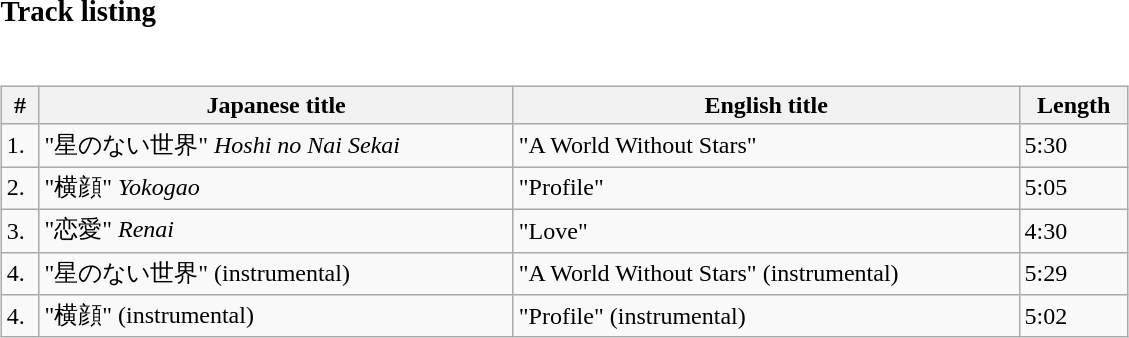<table class="collapsible collapsed" border="0" style="width:60%">
<tr>
<th style="width:14em; text-align:left"><big><strong>Track listing</strong></big></th>
<th></th>
</tr>
<tr>
<td colspan="2"><br><table class="wikitable" style="width:100%; margin-right:-1em;">
<tr>
<th>#</th>
<th>Japanese title</th>
<th>English title</th>
<th>Length</th>
</tr>
<tr>
<td>1.</td>
<td>"星のない世界" <em>Hoshi no Nai Sekai</em></td>
<td>"A World Without Stars"</td>
<td>5:30</td>
</tr>
<tr>
<td>2.</td>
<td>"横顔" <em>Yokogao</em></td>
<td>"Profile"</td>
<td>5:05</td>
</tr>
<tr>
<td>3.</td>
<td>"恋愛" <em>Renai</em></td>
<td>"Love"</td>
<td>4:30</td>
</tr>
<tr>
<td>4.</td>
<td>"星のない世界" (instrumental)</td>
<td>"A World Without Stars" (instrumental)</td>
<td>5:29</td>
</tr>
<tr>
<td>4.</td>
<td>"横顔" (instrumental)</td>
<td>"Profile" (instrumental)</td>
<td>5:02</td>
</tr>
</table>
</td>
</tr>
</table>
